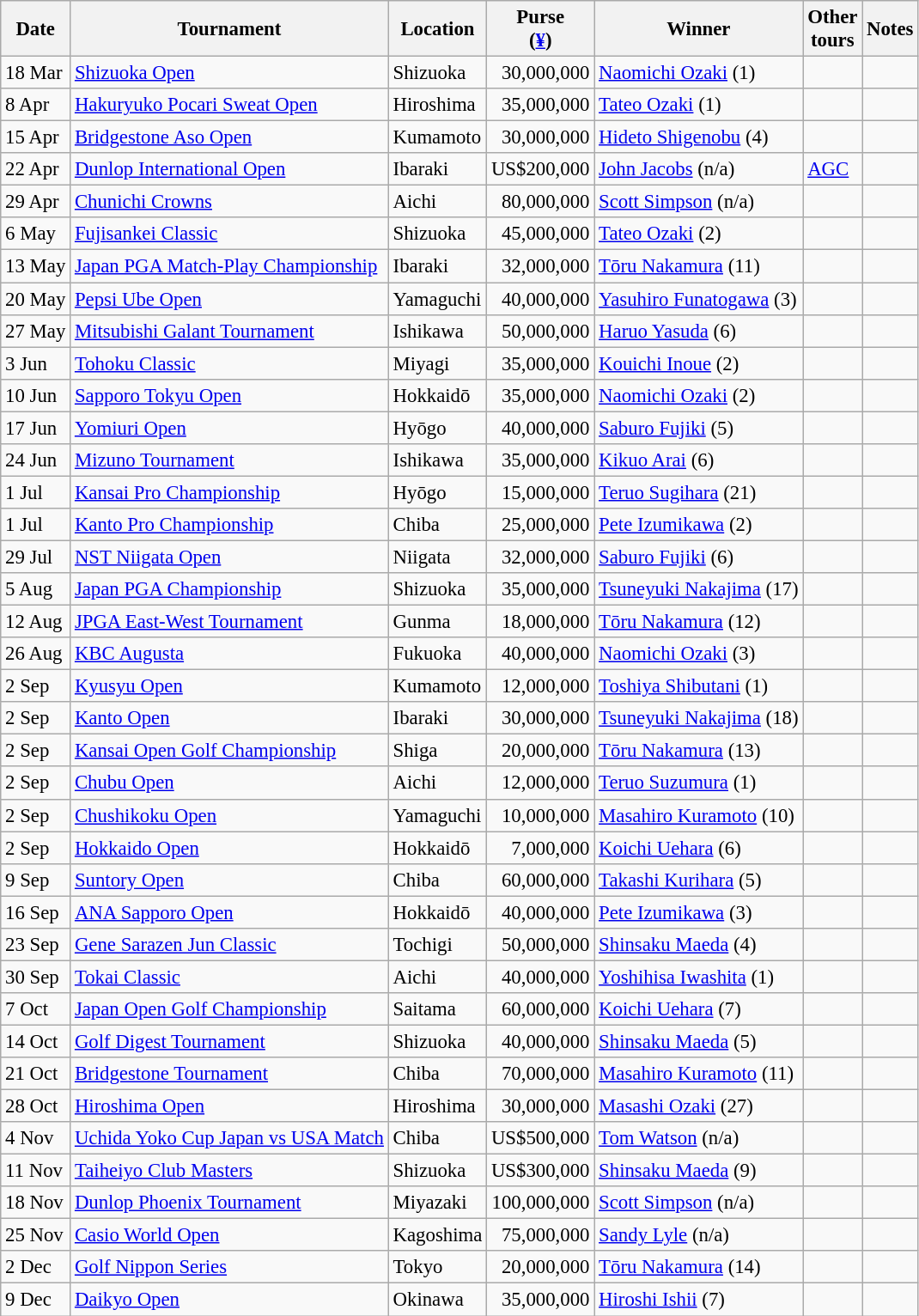<table class="wikitable" style="font-size:95%">
<tr>
<th>Date</th>
<th>Tournament</th>
<th>Location</th>
<th>Purse<br>(<a href='#'>¥</a>)</th>
<th>Winner</th>
<th>Other<br>tours</th>
<th>Notes</th>
</tr>
<tr>
<td>18 Mar</td>
<td><a href='#'>Shizuoka Open</a></td>
<td>Shizuoka</td>
<td align=right>30,000,000</td>
<td> <a href='#'>Naomichi Ozaki</a> (1)</td>
<td></td>
<td></td>
</tr>
<tr>
<td>8 Apr</td>
<td><a href='#'>Hakuryuko Pocari Sweat Open</a></td>
<td>Hiroshima</td>
<td align=right>35,000,000</td>
<td> <a href='#'>Tateo Ozaki</a> (1)</td>
<td></td>
<td></td>
</tr>
<tr>
<td>15 Apr</td>
<td><a href='#'>Bridgestone Aso Open</a></td>
<td>Kumamoto</td>
<td align=right>30,000,000</td>
<td> <a href='#'>Hideto Shigenobu</a> (4)</td>
<td></td>
<td></td>
</tr>
<tr>
<td>22 Apr</td>
<td><a href='#'>Dunlop International Open</a></td>
<td>Ibaraki</td>
<td align=right>US$200,000</td>
<td> <a href='#'>John Jacobs</a> (n/a)</td>
<td><a href='#'>AGC</a></td>
<td></td>
</tr>
<tr>
<td>29 Apr</td>
<td><a href='#'>Chunichi Crowns</a></td>
<td>Aichi</td>
<td align=right>80,000,000</td>
<td> <a href='#'>Scott Simpson</a> (n/a)</td>
<td></td>
<td></td>
</tr>
<tr>
<td>6 May</td>
<td><a href='#'>Fujisankei Classic</a></td>
<td>Shizuoka</td>
<td align=right>45,000,000</td>
<td> <a href='#'>Tateo Ozaki</a> (2)</td>
<td></td>
<td></td>
</tr>
<tr>
<td>13 May</td>
<td><a href='#'>Japan PGA Match-Play Championship</a></td>
<td>Ibaraki</td>
<td align=right>32,000,000</td>
<td> <a href='#'>Tōru Nakamura</a> (11)</td>
<td></td>
<td></td>
</tr>
<tr>
<td>20 May</td>
<td><a href='#'>Pepsi Ube Open</a></td>
<td>Yamaguchi</td>
<td align=right>40,000,000</td>
<td> <a href='#'>Yasuhiro Funatogawa</a> (3)</td>
<td></td>
<td></td>
</tr>
<tr>
<td>27 May</td>
<td><a href='#'>Mitsubishi Galant Tournament</a></td>
<td>Ishikawa</td>
<td align=right>50,000,000</td>
<td> <a href='#'>Haruo Yasuda</a> (6)</td>
<td></td>
<td></td>
</tr>
<tr>
<td>3 Jun</td>
<td><a href='#'>Tohoku Classic</a></td>
<td>Miyagi</td>
<td align=right>35,000,000</td>
<td> <a href='#'>Kouichi Inoue</a> (2)</td>
<td></td>
<td></td>
</tr>
<tr>
<td>10 Jun</td>
<td><a href='#'>Sapporo Tokyu Open</a></td>
<td>Hokkaidō</td>
<td align=right>35,000,000</td>
<td> <a href='#'>Naomichi Ozaki</a> (2)</td>
<td></td>
<td></td>
</tr>
<tr>
<td>17 Jun</td>
<td><a href='#'>Yomiuri Open</a></td>
<td>Hyōgo</td>
<td align=right>40,000,000</td>
<td> <a href='#'>Saburo Fujiki</a> (5)</td>
<td></td>
<td></td>
</tr>
<tr>
<td>24 Jun</td>
<td><a href='#'>Mizuno Tournament</a></td>
<td>Ishikawa</td>
<td align=right>35,000,000</td>
<td> <a href='#'>Kikuo Arai</a> (6)</td>
<td></td>
<td></td>
</tr>
<tr>
<td>1 Jul</td>
<td><a href='#'>Kansai Pro Championship</a></td>
<td>Hyōgo</td>
<td align=right>15,000,000</td>
<td> <a href='#'>Teruo Sugihara</a> (21)</td>
<td></td>
<td></td>
</tr>
<tr>
<td>1 Jul</td>
<td><a href='#'>Kanto Pro Championship</a></td>
<td>Chiba</td>
<td align=right>25,000,000</td>
<td> <a href='#'>Pete Izumikawa</a> (2)</td>
<td></td>
<td></td>
</tr>
<tr>
<td>29 Jul</td>
<td><a href='#'>NST Niigata Open</a></td>
<td>Niigata</td>
<td align=right>32,000,000</td>
<td> <a href='#'>Saburo Fujiki</a> (6)</td>
<td></td>
<td></td>
</tr>
<tr>
<td>5 Aug</td>
<td><a href='#'>Japan PGA Championship</a></td>
<td>Shizuoka</td>
<td align=right>35,000,000</td>
<td> <a href='#'>Tsuneyuki Nakajima</a> (17)</td>
<td></td>
<td></td>
</tr>
<tr>
<td>12 Aug</td>
<td><a href='#'>JPGA East-West Tournament</a></td>
<td>Gunma</td>
<td align=right>18,000,000</td>
<td> <a href='#'>Tōru Nakamura</a> (12)</td>
<td></td>
<td></td>
</tr>
<tr>
<td>26 Aug</td>
<td><a href='#'>KBC Augusta</a></td>
<td>Fukuoka</td>
<td align=right>40,000,000</td>
<td> <a href='#'>Naomichi Ozaki</a> (3)</td>
<td></td>
<td></td>
</tr>
<tr>
<td>2 Sep</td>
<td><a href='#'>Kyusyu Open</a></td>
<td>Kumamoto</td>
<td align=right>12,000,000</td>
<td> <a href='#'>Toshiya Shibutani</a> (1)</td>
<td></td>
<td></td>
</tr>
<tr>
<td>2 Sep</td>
<td><a href='#'>Kanto Open</a></td>
<td>Ibaraki</td>
<td align=right>30,000,000</td>
<td> <a href='#'>Tsuneyuki Nakajima</a> (18)</td>
<td></td>
<td></td>
</tr>
<tr>
<td>2 Sep</td>
<td><a href='#'>Kansai Open Golf Championship</a></td>
<td>Shiga</td>
<td align=right>20,000,000</td>
<td> <a href='#'>Tōru Nakamura</a> (13)</td>
<td></td>
<td></td>
</tr>
<tr>
<td>2 Sep</td>
<td><a href='#'>Chubu Open</a></td>
<td>Aichi</td>
<td align=right>12,000,000</td>
<td> <a href='#'>Teruo Suzumura</a> (1)</td>
<td></td>
<td></td>
</tr>
<tr>
<td>2 Sep</td>
<td><a href='#'>Chushikoku Open</a></td>
<td>Yamaguchi</td>
<td align=right>10,000,000</td>
<td> <a href='#'>Masahiro Kuramoto</a> (10)</td>
<td></td>
<td></td>
</tr>
<tr>
<td>2 Sep</td>
<td><a href='#'>Hokkaido Open</a></td>
<td>Hokkaidō</td>
<td align=right>7,000,000</td>
<td> <a href='#'>Koichi Uehara</a> (6)</td>
<td></td>
<td></td>
</tr>
<tr>
<td>9 Sep</td>
<td><a href='#'>Suntory Open</a></td>
<td>Chiba</td>
<td align=right>60,000,000</td>
<td> <a href='#'>Takashi Kurihara</a> (5)</td>
<td></td>
<td></td>
</tr>
<tr>
<td>16 Sep</td>
<td><a href='#'>ANA Sapporo Open</a></td>
<td>Hokkaidō</td>
<td align=right>40,000,000</td>
<td> <a href='#'>Pete Izumikawa</a> (3)</td>
<td></td>
<td></td>
</tr>
<tr>
<td>23 Sep</td>
<td><a href='#'>Gene Sarazen Jun Classic</a></td>
<td>Tochigi</td>
<td align=right>50,000,000</td>
<td> <a href='#'>Shinsaku Maeda</a> (4)</td>
<td></td>
<td></td>
</tr>
<tr>
<td>30 Sep</td>
<td><a href='#'>Tokai Classic</a></td>
<td>Aichi</td>
<td align=right>40,000,000</td>
<td> <a href='#'>Yoshihisa Iwashita</a> (1)</td>
<td></td>
<td></td>
</tr>
<tr>
<td>7 Oct</td>
<td><a href='#'>Japan Open Golf Championship</a></td>
<td>Saitama</td>
<td align=right>60,000,000</td>
<td> <a href='#'>Koichi Uehara</a> (7)</td>
<td></td>
<td></td>
</tr>
<tr>
<td>14 Oct</td>
<td><a href='#'>Golf Digest Tournament</a></td>
<td>Shizuoka</td>
<td align=right>40,000,000</td>
<td> <a href='#'>Shinsaku Maeda</a> (5)</td>
<td></td>
<td></td>
</tr>
<tr>
<td>21 Oct</td>
<td><a href='#'>Bridgestone Tournament</a></td>
<td>Chiba</td>
<td align=right>70,000,000</td>
<td> <a href='#'>Masahiro Kuramoto</a> (11)</td>
<td></td>
<td></td>
</tr>
<tr>
<td>28 Oct</td>
<td><a href='#'>Hiroshima Open</a></td>
<td>Hiroshima</td>
<td align=right>30,000,000</td>
<td> <a href='#'>Masashi Ozaki</a> (27)</td>
<td></td>
<td></td>
</tr>
<tr>
<td>4 Nov</td>
<td><a href='#'>Uchida Yoko Cup Japan vs USA Match</a></td>
<td>Chiba</td>
<td align=right>US$500,000</td>
<td> <a href='#'>Tom Watson</a> (n/a)</td>
<td></td>
<td></td>
</tr>
<tr>
<td>11 Nov</td>
<td><a href='#'>Taiheiyo Club Masters</a></td>
<td>Shizuoka</td>
<td align=right>US$300,000</td>
<td> <a href='#'>Shinsaku Maeda</a> (9)</td>
<td></td>
<td></td>
</tr>
<tr>
<td>18 Nov</td>
<td><a href='#'>Dunlop Phoenix Tournament</a></td>
<td>Miyazaki</td>
<td align=right>100,000,000</td>
<td> <a href='#'>Scott Simpson</a> (n/a)</td>
<td></td>
<td></td>
</tr>
<tr>
<td>25 Nov</td>
<td><a href='#'>Casio World Open</a></td>
<td>Kagoshima</td>
<td align=right>75,000,000</td>
<td> <a href='#'>Sandy Lyle</a> (n/a)</td>
<td></td>
<td></td>
</tr>
<tr>
<td>2 Dec</td>
<td><a href='#'>Golf Nippon Series</a></td>
<td>Tokyo</td>
<td align=right>20,000,000</td>
<td> <a href='#'>Tōru Nakamura</a> (14)</td>
<td></td>
<td></td>
</tr>
<tr>
<td>9 Dec</td>
<td><a href='#'>Daikyo Open</a></td>
<td>Okinawa</td>
<td align=right>35,000,000</td>
<td> <a href='#'>Hiroshi Ishii</a> (7)</td>
<td></td>
<td></td>
</tr>
</table>
